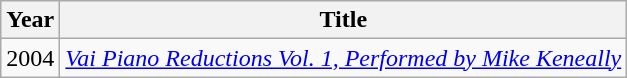<table class="wikitable">
<tr>
<th>Year</th>
<th>Title</th>
</tr>
<tr>
<td>2004</td>
<td><em><a href='#'> Vai Piano Reductions Vol. 1, Performed by Mike

Keneally</a></em></td>
</tr>
</table>
